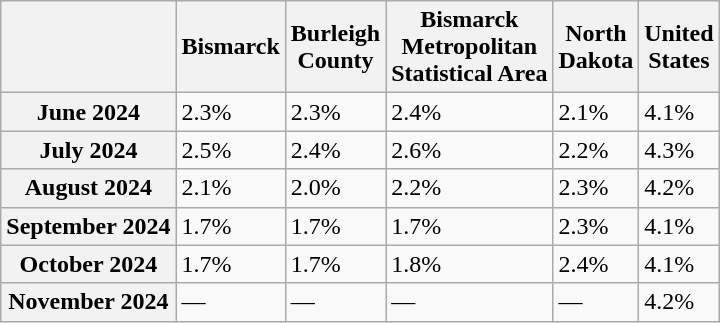<table class=wikitable>
<tr>
<th></th>
<th>Bismarck</th>
<th>Burleigh<br>County</th>
<th>Bismarck<br>Metropolitan<br>Statistical Area</th>
<th>North<br>Dakota</th>
<th>United<br>States</th>
</tr>
<tr>
<th>June 2024</th>
<td>2.3%</td>
<td>2.3%</td>
<td>2.4%</td>
<td>2.1%</td>
<td>4.1%</td>
</tr>
<tr>
<th>July 2024</th>
<td>2.5%</td>
<td>2.4%</td>
<td>2.6%</td>
<td>2.2%</td>
<td>4.3%</td>
</tr>
<tr>
<th>August 2024</th>
<td>2.1%</td>
<td>2.0%</td>
<td>2.2%</td>
<td>2.3%</td>
<td>4.2%</td>
</tr>
<tr>
<th>September 2024</th>
<td>1.7%</td>
<td>1.7%</td>
<td>1.7%</td>
<td>2.3%</td>
<td>4.1%</td>
</tr>
<tr>
<th>October 2024</th>
<td>1.7%</td>
<td>1.7%</td>
<td>1.8%</td>
<td>2.4%</td>
<td>4.1%</td>
</tr>
<tr>
<th>November 2024</th>
<td>—</td>
<td>—</td>
<td>—</td>
<td>—</td>
<td>4.2%</td>
</tr>
</table>
